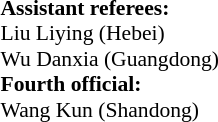<table style="width:100%; font-size:90%;">
<tr>
<td><br><strong>Assistant referees:</strong>
<br>Liu Liying (Hebei)
<br>Wu Danxia (Guangdong)
<br><strong>Fourth official:</strong>
<br>Wang Kun (Shandong)</td>
</tr>
</table>
